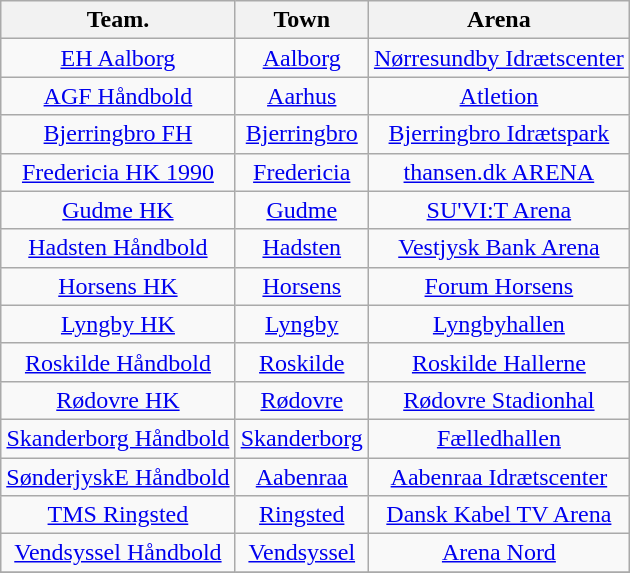<table class="wikitable" style="text-align: center;">
<tr>
<th valign=center>Team.</th>
<th>Town</th>
<th>Arena</th>
</tr>
<tr>
<td><a href='#'>EH Aalborg</a></td>
<td><a href='#'>Aalborg</a></td>
<td><a href='#'>Nørresundby Idrætscenter</a></td>
</tr>
<tr>
<td><a href='#'>AGF Håndbold</a></td>
<td><a href='#'>Aarhus</a></td>
<td><a href='#'>Atletion</a></td>
</tr>
<tr>
<td><a href='#'>Bjerringbro FH</a></td>
<td><a href='#'>Bjerringbro</a></td>
<td><a href='#'>Bjerringbro Idrætspark</a></td>
</tr>
<tr>
<td><a href='#'>Fredericia HK 1990</a></td>
<td><a href='#'>Fredericia</a></td>
<td><a href='#'>thansen.dk ARENA</a></td>
</tr>
<tr>
<td><a href='#'>Gudme HK</a></td>
<td><a href='#'>Gudme</a></td>
<td><a href='#'>SU'VI:T Arena</a></td>
</tr>
<tr>
<td><a href='#'>Hadsten Håndbold</a></td>
<td><a href='#'>Hadsten</a></td>
<td><a href='#'>Vestjysk Bank Arena</a></td>
</tr>
<tr>
<td><a href='#'>Horsens HK</a></td>
<td><a href='#'>Horsens</a></td>
<td><a href='#'>Forum Horsens</a></td>
</tr>
<tr>
<td><a href='#'>Lyngby HK</a></td>
<td><a href='#'>Lyngby</a></td>
<td><a href='#'>Lyngbyhallen</a></td>
</tr>
<tr>
<td><a href='#'>Roskilde Håndbold</a></td>
<td><a href='#'>Roskilde</a></td>
<td><a href='#'>Roskilde Hallerne</a></td>
</tr>
<tr>
<td><a href='#'>Rødovre HK</a></td>
<td><a href='#'>Rødovre</a></td>
<td><a href='#'>Rødovre Stadionhal</a></td>
</tr>
<tr>
<td><a href='#'>Skanderborg Håndbold</a></td>
<td><a href='#'>Skanderborg</a></td>
<td><a href='#'>Fælledhallen</a></td>
</tr>
<tr>
<td><a href='#'>SønderjyskE Håndbold</a></td>
<td><a href='#'>Aabenraa</a></td>
<td><a href='#'>Aabenraa Idrætscenter</a></td>
</tr>
<tr>
<td><a href='#'>TMS Ringsted</a></td>
<td><a href='#'>Ringsted</a></td>
<td><a href='#'>Dansk Kabel TV Arena</a></td>
</tr>
<tr>
<td><a href='#'>Vendsyssel Håndbold</a></td>
<td><a href='#'>Vendsyssel</a></td>
<td><a href='#'>Arena Nord</a></td>
</tr>
<tr>
</tr>
</table>
